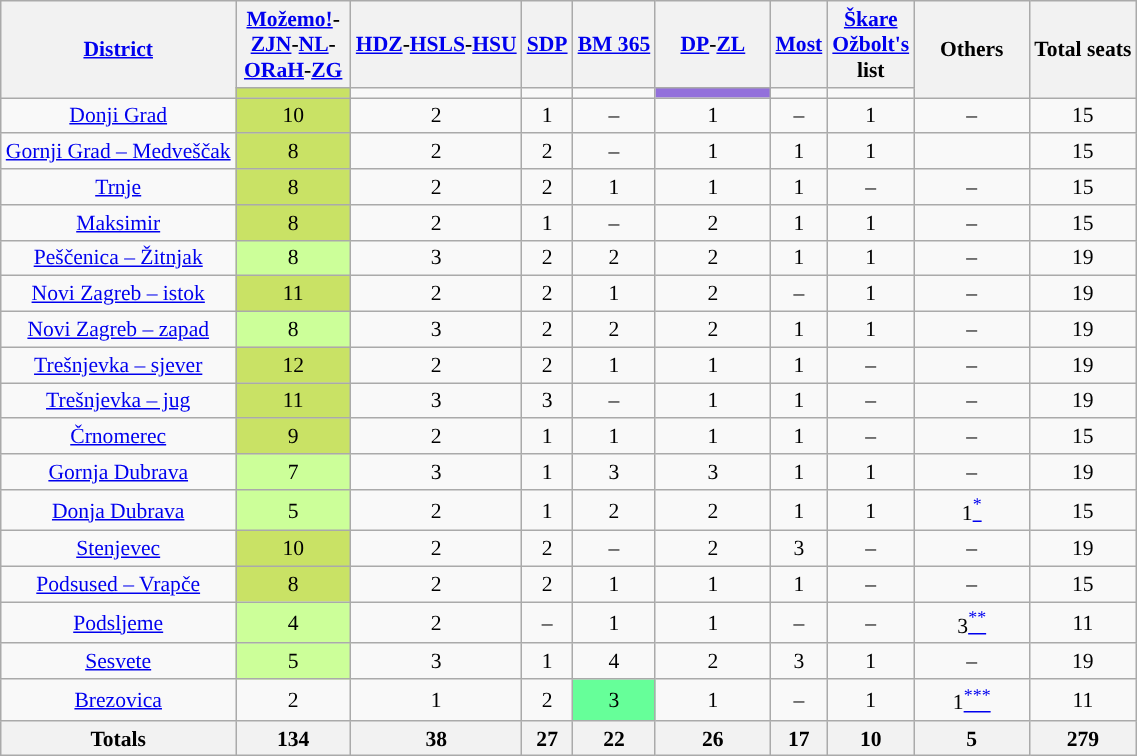<table class="wikitable" style="text-align:center; font-size:90%;">
<tr>
<th rowspan="2"><a href='#'>District</a></th>
<th><a href='#'>Možemo!</a>-<a href='#'>ZJN</a>-<a href='#'>NL</a>-<a href='#'>ORaH</a>-<a href='#'>ZG</a></th>
<th><a href='#'>HDZ</a>-<a href='#'>HSLS</a>-<a href='#'>HSU</a></th>
<th><a href='#'>SDP</a></th>
<th><a href='#'>BM 365</a></th>
<th><a href='#'>DP</a>-<a href='#'>ZL</a></th>
<th><a href='#'>Most</a></th>
<th><a href='#'>Škare<br>Ožbolt's</a><br>list</th>
<th rowspan="2" style="width:70px;">Others</th>
<th rowspan="2">Total seats</th>
</tr>
<tr>
<td style="background-color:#C9E265; width:70px;"></td>
<td style="background: "></td>
<td style="background: "></td>
<td style="background: "></td>
<td style="background: #9370DB;" width="70px"></td>
<td style="background: "></td>
<td style="background: "></td>
</tr>
<tr>
<td><a href='#'>Donji Grad</a></td>
<td style="background:#C9E265">10</td>
<td>2</td>
<td>1</td>
<td>–</td>
<td>1</td>
<td>–</td>
<td>1</td>
<td>–</td>
<td>15</td>
</tr>
<tr>
<td><a href='#'>Gornji Grad – Medveščak</a></td>
<td style="background:#C9E265">8</td>
<td>2</td>
<td>2</td>
<td>–</td>
<td>1</td>
<td>1</td>
<td>1</td>
<td></td>
<td>15</td>
</tr>
<tr>
<td><a href='#'>Trnje</a></td>
<td style="background:#C9E265">8</td>
<td>2</td>
<td>2</td>
<td>1</td>
<td>1</td>
<td>1</td>
<td>–</td>
<td>–</td>
<td>15</td>
</tr>
<tr>
<td><a href='#'>Maksimir</a></td>
<td style="background:#C9E265">8</td>
<td>2</td>
<td>1</td>
<td>–</td>
<td>2</td>
<td>1</td>
<td>1</td>
<td>–</td>
<td>15</td>
</tr>
<tr>
<td><a href='#'>Peščenica – Žitnjak</a></td>
<td style="background:#CCFF99">8</td>
<td>3</td>
<td>2</td>
<td>2</td>
<td>2</td>
<td>1</td>
<td>1</td>
<td>–</td>
<td>19</td>
</tr>
<tr>
<td><a href='#'>Novi Zagreb – istok</a></td>
<td style="background:#C9E265">11</td>
<td>2</td>
<td>2</td>
<td>1</td>
<td>2</td>
<td>–</td>
<td>1</td>
<td>–</td>
<td>19</td>
</tr>
<tr>
<td><a href='#'>Novi Zagreb – zapad</a></td>
<td style="background:#CCFF99">8</td>
<td>3</td>
<td>2</td>
<td>2</td>
<td>2</td>
<td>1</td>
<td>1</td>
<td>–</td>
<td>19</td>
</tr>
<tr>
<td><a href='#'>Trešnjevka – sjever</a></td>
<td style="background:#C9E265">12</td>
<td>2</td>
<td>2</td>
<td>1</td>
<td>1</td>
<td>1</td>
<td>–</td>
<td>–</td>
<td>19</td>
</tr>
<tr>
<td><a href='#'>Trešnjevka – jug</a></td>
<td style="background:#C9E265">11</td>
<td>3</td>
<td>3</td>
<td>–</td>
<td>1</td>
<td>1</td>
<td>–</td>
<td>–</td>
<td>19</td>
</tr>
<tr>
<td><a href='#'>Črnomerec</a></td>
<td style="background:#C9E265">9</td>
<td>2</td>
<td>1</td>
<td>1</td>
<td>1</td>
<td>1</td>
<td>–</td>
<td>–</td>
<td>15</td>
</tr>
<tr>
<td><a href='#'>Gornja Dubrava</a></td>
<td style="background:#CCFF99">7</td>
<td>3</td>
<td>1</td>
<td>3</td>
<td>3</td>
<td>1</td>
<td>1</td>
<td>–</td>
<td>19</td>
</tr>
<tr>
<td><a href='#'>Donja Dubrava</a></td>
<td style="background:#CCFF99">5</td>
<td>2</td>
<td>1</td>
<td>2</td>
<td>2</td>
<td>1</td>
<td>1</td>
<td>1<a href='#'><sup>*</sup></a></td>
<td>15</td>
</tr>
<tr>
<td><a href='#'>Stenjevec</a></td>
<td style="background:#C9E265">10</td>
<td>2</td>
<td>2</td>
<td>–</td>
<td>2</td>
<td>3</td>
<td>–</td>
<td>–</td>
<td>19</td>
</tr>
<tr>
<td><a href='#'>Podsused – Vrapče</a></td>
<td style="background:#C9E265">8</td>
<td>2</td>
<td>2</td>
<td>1</td>
<td>1</td>
<td>1</td>
<td>–</td>
<td>–</td>
<td>15</td>
</tr>
<tr>
<td><a href='#'>Podsljeme</a></td>
<td style="background:#CCFF99">4</td>
<td>2</td>
<td>–</td>
<td>1</td>
<td>1</td>
<td>–</td>
<td>–</td>
<td>3<a href='#'><sup>**</sup></a></td>
<td>11</td>
</tr>
<tr>
<td><a href='#'>Sesvete</a></td>
<td style="background:#CCFF99">5</td>
<td>3</td>
<td>1</td>
<td>4</td>
<td>2</td>
<td>3</td>
<td>1</td>
<td>–</td>
<td>19</td>
</tr>
<tr>
<td><a href='#'>Brezovica</a></td>
<td>2</td>
<td>1</td>
<td>2</td>
<td style="background:#66FF99">3</td>
<td>1</td>
<td>–</td>
<td>1</td>
<td>1<a href='#'><sup>***</sup></a></td>
<td>11</td>
</tr>
<tr>
<th>Totals</th>
<th>134</th>
<th>38</th>
<th>27</th>
<th>22</th>
<th>26</th>
<th>17</th>
<th>10</th>
<th>5</th>
<th>279</th>
</tr>
</table>
